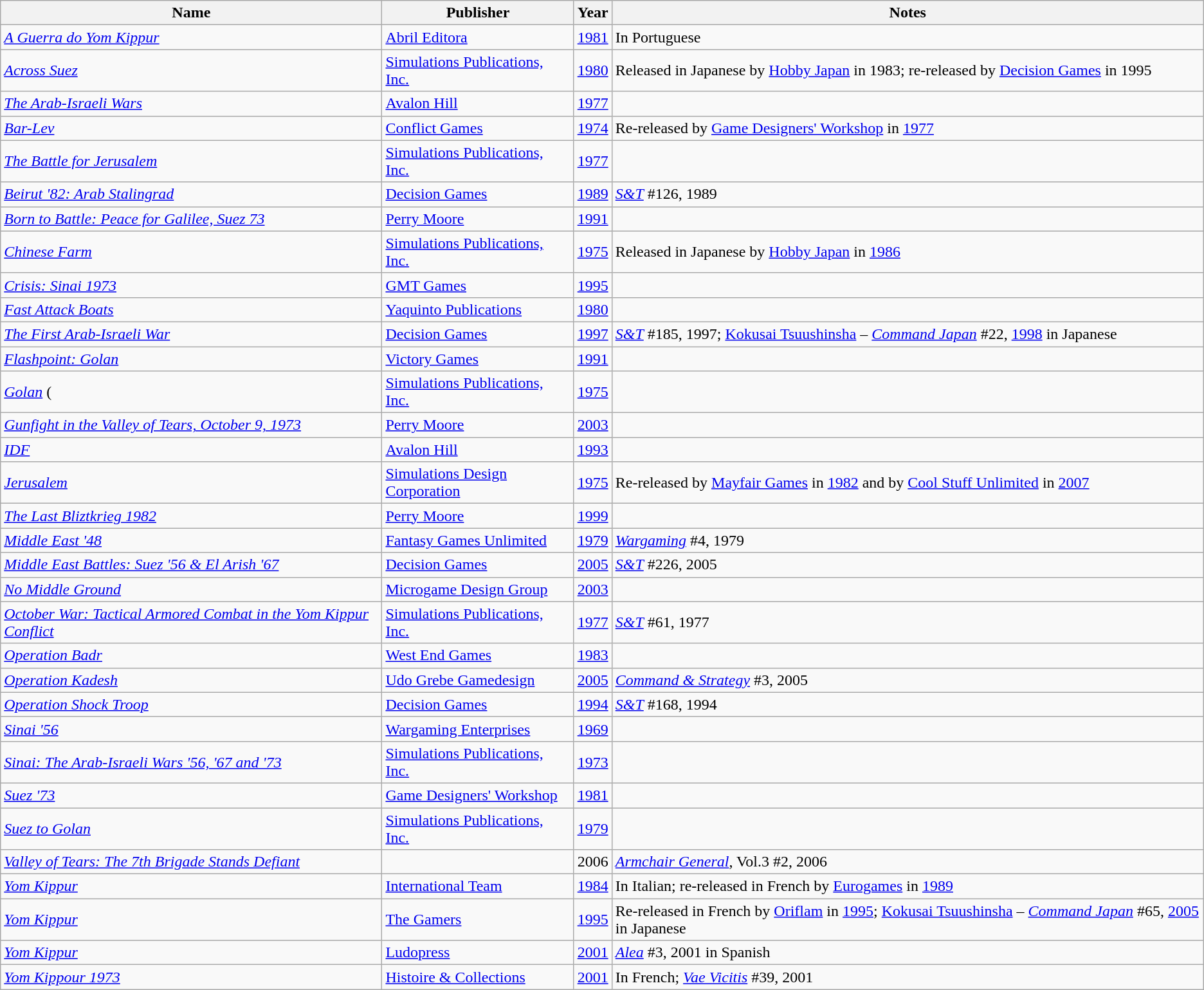<table class="wikitable">
<tr>
<th>Name</th>
<th>Publisher</th>
<th>Year</th>
<th>Notes</th>
</tr>
<tr>
<td><em><a href='#'>A Guerra do Yom Kippur</a></em></td>
<td><a href='#'>Abril Editora</a></td>
<td><a href='#'>1981</a></td>
<td>In Portuguese</td>
</tr>
<tr>
<td><em><a href='#'>Across Suez</a></em></td>
<td><a href='#'>Simulations Publications, Inc.</a></td>
<td><a href='#'>1980</a></td>
<td>Released in Japanese by <a href='#'>Hobby Japan</a> in 1983; re-released by <a href='#'>Decision Games</a> in 1995</td>
</tr>
<tr>
<td><em><a href='#'>The Arab-Israeli Wars</a></em></td>
<td><a href='#'>Avalon Hill</a></td>
<td><a href='#'>1977</a></td>
<td></td>
</tr>
<tr>
<td><em><a href='#'>Bar-Lev</a></em></td>
<td><a href='#'>Conflict Games</a></td>
<td><a href='#'>1974</a></td>
<td>Re-released by <a href='#'>Game Designers' Workshop</a> in <a href='#'>1977</a></td>
</tr>
<tr>
<td><em><a href='#'>The Battle for Jerusalem</a></em></td>
<td><a href='#'>Simulations Publications, Inc.</a></td>
<td><a href='#'>1977</a></td>
<td></td>
</tr>
<tr>
<td><em><a href='#'>Beirut '82: Arab Stalingrad</a></em></td>
<td><a href='#'>Decision Games</a></td>
<td><a href='#'>1989</a></td>
<td><em><a href='#'>S&T</a></em> #126, 1989</td>
</tr>
<tr>
<td><em><a href='#'>Born to Battle: Peace for Galilee, Suez 73</a></em></td>
<td><a href='#'>Perry Moore</a></td>
<td><a href='#'>1991</a></td>
<td></td>
</tr>
<tr>
<td><em><a href='#'>Chinese Farm</a></em></td>
<td><a href='#'>Simulations Publications, Inc.</a></td>
<td><a href='#'>1975</a></td>
<td>Released in Japanese by <a href='#'>Hobby Japan</a> in <a href='#'>1986</a></td>
</tr>
<tr>
<td><em><a href='#'>Crisis: Sinai 1973</a></em></td>
<td><a href='#'>GMT Games</a></td>
<td><a href='#'>1995</a></td>
<td></td>
</tr>
<tr>
<td><em><a href='#'>Fast Attack Boats</a></em></td>
<td><a href='#'>Yaquinto Publications</a></td>
<td><a href='#'>1980</a></td>
<td></td>
</tr>
<tr>
<td><em><a href='#'>The First Arab-Israeli War</a></em></td>
<td><a href='#'>Decision Games</a></td>
<td><a href='#'>1997</a></td>
<td><em><a href='#'>S&T</a></em> #185, 1997; <a href='#'>Kokusai Tsuushinsha</a> – <em><a href='#'>Command Japan</a></em> #22, <a href='#'>1998</a> in Japanese</td>
</tr>
<tr>
<td><em><a href='#'>Flashpoint: Golan</a></em></td>
<td><a href='#'>Victory Games</a></td>
<td><a href='#'>1991</a></td>
<td></td>
</tr>
<tr>
<td><em><a href='#'>Golan</a></em> (</td>
<td><a href='#'>Simulations Publications, Inc.</a></td>
<td><a href='#'>1975</a></td>
<td></td>
</tr>
<tr>
<td><em><a href='#'>Gunfight in the Valley of Tears, October 9, 1973</a></em></td>
<td><a href='#'>Perry Moore</a></td>
<td><a href='#'>2003</a></td>
<td></td>
</tr>
<tr>
<td><em><a href='#'>IDF</a></em></td>
<td><a href='#'>Avalon Hill</a></td>
<td><a href='#'>1993</a></td>
<td></td>
</tr>
<tr>
<td><em><a href='#'>Jerusalem</a></em></td>
<td><a href='#'>Simulations Design Corporation</a></td>
<td><a href='#'>1975</a></td>
<td>Re-released by <a href='#'>Mayfair Games</a> in <a href='#'>1982</a> and by <a href='#'>Cool Stuff Unlimited</a> in <a href='#'>2007</a></td>
</tr>
<tr>
<td><em><a href='#'>The Last Bliztkrieg 1982</a></em></td>
<td><a href='#'>Perry Moore</a></td>
<td><a href='#'>1999</a></td>
<td></td>
</tr>
<tr>
<td><em><a href='#'>Middle East '48</a></em></td>
<td><a href='#'>Fantasy Games Unlimited</a></td>
<td><a href='#'>1979</a></td>
<td><em><a href='#'>Wargaming</a></em> #4, 1979</td>
</tr>
<tr>
<td><em><a href='#'>Middle East Battles: Suez '56 & El Arish '67</a></em></td>
<td><a href='#'>Decision Games</a></td>
<td><a href='#'>2005</a></td>
<td><em><a href='#'>S&T</a></em> #226, 2005</td>
</tr>
<tr>
<td><em><a href='#'>No Middle Ground</a></em></td>
<td><a href='#'>Microgame Design Group</a></td>
<td><a href='#'>2003</a></td>
<td></td>
</tr>
<tr>
<td><em><a href='#'>October War: Tactical Armored Combat in the Yom Kippur Conflict</a></em></td>
<td><a href='#'>Simulations Publications, Inc.</a></td>
<td><a href='#'>1977</a></td>
<td><em><a href='#'>S&T</a></em> #61, 1977</td>
</tr>
<tr>
<td><em><a href='#'>Operation Badr</a></em></td>
<td><a href='#'>West End Games</a></td>
<td><a href='#'>1983</a></td>
<td></td>
</tr>
<tr>
<td><em><a href='#'>Operation Kadesh</a></em></td>
<td><a href='#'>Udo Grebe Gamedesign</a></td>
<td><a href='#'>2005</a></td>
<td><em><a href='#'>Command & Strategy</a></em> #3, 2005</td>
</tr>
<tr>
<td><em><a href='#'>Operation Shock Troop</a></em></td>
<td><a href='#'>Decision Games</a></td>
<td><a href='#'>1994</a></td>
<td><em><a href='#'>S&T</a></em> #168, 1994</td>
</tr>
<tr>
<td><em><a href='#'>Sinai '56</a></em></td>
<td><a href='#'>Wargaming Enterprises</a></td>
<td><a href='#'>1969</a></td>
<td></td>
</tr>
<tr>
<td><em><a href='#'>Sinai: The Arab-Israeli Wars '56, '67 and '73</a></em></td>
<td><a href='#'>Simulations Publications, Inc.</a></td>
<td><a href='#'>1973</a></td>
<td></td>
</tr>
<tr>
<td><em><a href='#'>Suez '73</a></em></td>
<td><a href='#'>Game Designers' Workshop</a></td>
<td><a href='#'>1981</a></td>
<td></td>
</tr>
<tr>
<td><em><a href='#'>Suez to Golan</a></em></td>
<td><a href='#'>Simulations Publications, Inc.</a></td>
<td><a href='#'>1979</a></td>
<td></td>
</tr>
<tr>
<td><em><a href='#'>Valley of Tears: The 7th Brigade Stands Defiant</a></em></td>
<td></td>
<td>2006</td>
<td><em><a href='#'>Armchair General</a></em>, Vol.3 #2, 2006</td>
</tr>
<tr>
<td><em><a href='#'>Yom Kippur</a></em></td>
<td><a href='#'>International Team</a></td>
<td><a href='#'>1984</a></td>
<td>In Italian; re-released in French by <a href='#'>Eurogames</a> in <a href='#'>1989</a></td>
</tr>
<tr>
<td><em><a href='#'>Yom Kippur</a></em></td>
<td><a href='#'>The Gamers</a></td>
<td><a href='#'>1995</a></td>
<td>Re-released in French by <a href='#'>Oriflam</a> in <a href='#'>1995</a>; <a href='#'>Kokusai Tsuushinsha</a> – <em><a href='#'>Command Japan</a></em> #65, <a href='#'>2005</a> in Japanese</td>
</tr>
<tr>
<td><em><a href='#'>Yom Kippur</a></em></td>
<td><a href='#'>Ludopress</a></td>
<td><a href='#'>2001</a></td>
<td><em><a href='#'>Alea</a></em> #3, 2001 in Spanish</td>
</tr>
<tr>
<td><em><a href='#'>Yom Kippour 1973</a></em></td>
<td><a href='#'>Histoire & Collections</a></td>
<td><a href='#'>2001</a></td>
<td>In French; <em><a href='#'>Vae Vicitis</a></em> #39, 2001</td>
</tr>
</table>
